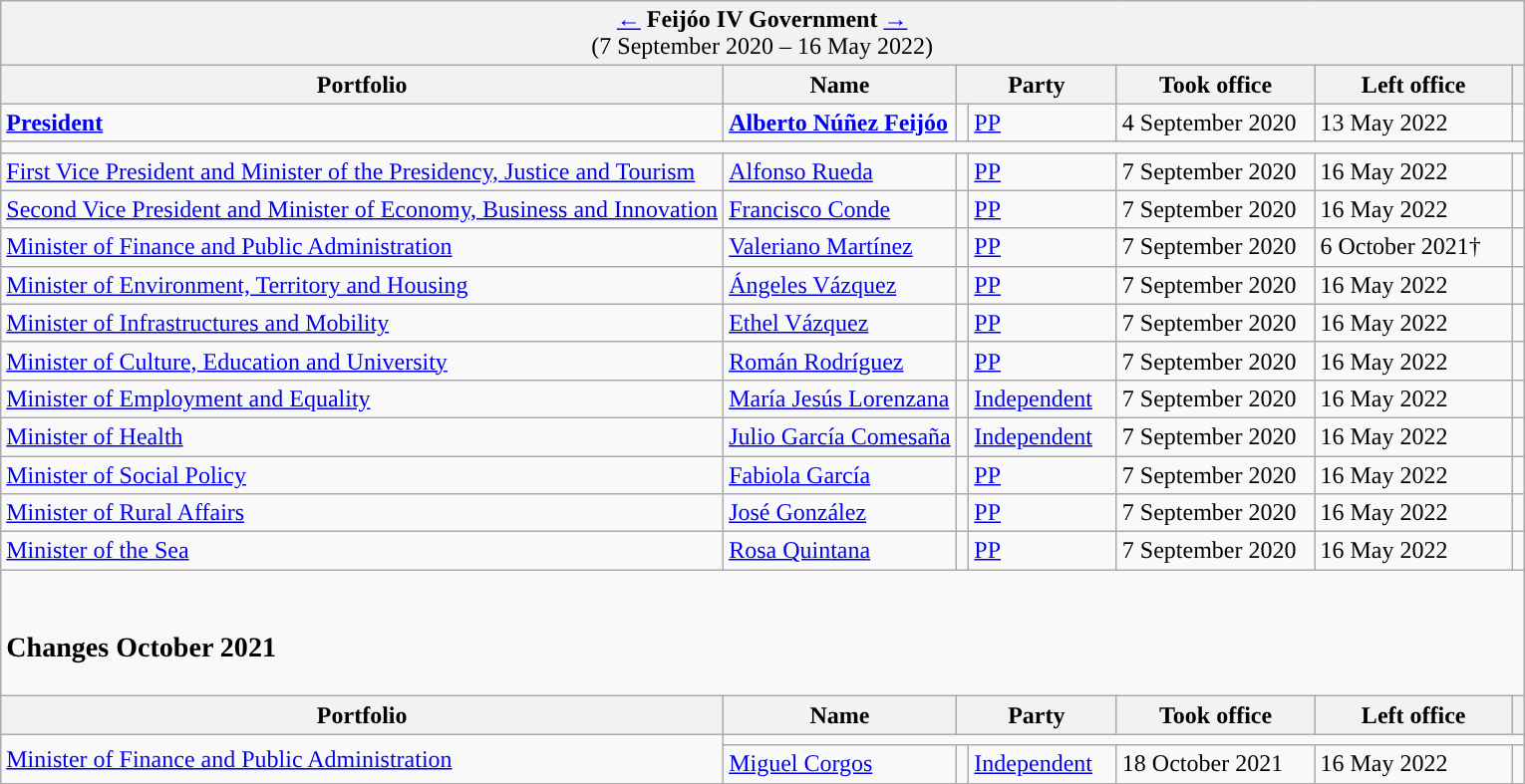<table class="wikitable">
<tr>
<td colspan="7" bgcolor="#F2F2F2" align="center"><a href='#'>←</a> <strong>Feijóo IV Government</strong> <a href='#'>→</a><br>(7 September 2020 – 16 May 2022)</td>
</tr>
<tr>
<th>Portfolio</th>
<th>Name</th>
<th width="100px" colspan="2">Party</th>
<th width="125px">Took office</th>
<th width="125px">Left office</th>
<th></th>
</tr>
<tr>
<td><strong><a href='#'>President</a></strong></td>
<td><strong><a href='#'>Alberto Núñez Feijóo</a></strong></td>
<td width="1" style="background-color:"></td>
<td><a href='#'>PP</a></td>
<td>4 September 2020</td>
<td>13 May 2022</td>
<td align="center"></td>
</tr>
<tr>
<td colspan="7"></td>
</tr>
<tr>
<td><a href='#'>First Vice President and Minister of the Presidency, Justice and Tourism</a></td>
<td><a href='#'>Alfonso Rueda</a></td>
<td style="background-color:"></td>
<td><a href='#'>PP</a></td>
<td>7 September 2020</td>
<td>16 May 2022</td>
<td align="center"></td>
</tr>
<tr>
<td><a href='#'>Second Vice President and Minister of Economy, Business and Innovation</a></td>
<td><a href='#'>Francisco Conde</a></td>
<td style="background-color:"></td>
<td><a href='#'>PP</a></td>
<td>7 September 2020</td>
<td>16 May 2022</td>
<td align="center"></td>
</tr>
<tr>
<td><a href='#'>Minister of Finance and Public Administration</a></td>
<td><a href='#'>Valeriano Martínez</a></td>
<td style="background-color:"></td>
<td><a href='#'>PP</a></td>
<td>7 September 2020</td>
<td>6 October 2021†</td>
<td align="center"></td>
</tr>
<tr>
<td><a href='#'>Minister of Environment, Territory and Housing</a></td>
<td><a href='#'>Ángeles Vázquez</a></td>
<td style="background-color:"></td>
<td><a href='#'>PP</a></td>
<td>7 September 2020</td>
<td>16 May 2022</td>
<td align="center"></td>
</tr>
<tr>
<td><a href='#'>Minister of Infrastructures and Mobility</a></td>
<td><a href='#'>Ethel Vázquez</a></td>
<td style="background-color:"></td>
<td><a href='#'>PP</a></td>
<td>7 September 2020</td>
<td>16 May 2022</td>
<td align="center"></td>
</tr>
<tr>
<td><a href='#'>Minister of Culture, Education and University</a></td>
<td><a href='#'>Román Rodríguez</a></td>
<td style="background-color:"></td>
<td><a href='#'>PP</a></td>
<td>7 September 2020</td>
<td>16 May 2022</td>
<td align="center"></td>
</tr>
<tr>
<td><a href='#'>Minister of Employment and Equality</a></td>
<td><a href='#'>María Jesús Lorenzana</a></td>
<td style="background-color:"></td>
<td><a href='#'>Independent</a></td>
<td>7 September 2020</td>
<td>16 May 2022</td>
<td align="center"></td>
</tr>
<tr>
<td><a href='#'>Minister of Health</a></td>
<td><a href='#'>Julio García Comesaña</a></td>
<td style="background-color:"></td>
<td><a href='#'>Independent</a></td>
<td>7 September 2020</td>
<td>16 May 2022</td>
<td align="center"></td>
</tr>
<tr>
<td><a href='#'>Minister of Social Policy</a></td>
<td><a href='#'>Fabiola García</a></td>
<td style="background-color:"></td>
<td><a href='#'>PP</a></td>
<td>7 September 2020</td>
<td>16 May 2022</td>
<td align="center"></td>
</tr>
<tr>
<td><a href='#'>Minister of Rural Affairs</a></td>
<td><a href='#'>José González</a></td>
<td style="background-color:"></td>
<td><a href='#'>PP</a></td>
<td>7 September 2020</td>
<td>16 May 2022</td>
<td align="center"></td>
</tr>
<tr>
<td><a href='#'>Minister of the Sea</a></td>
<td><a href='#'>Rosa Quintana</a></td>
<td style="background-color:"></td>
<td><a href='#'>PP</a></td>
<td>7 September 2020</td>
<td>16 May 2022</td>
<td align="center"></td>
</tr>
<tr>
<td colspan="7"><br><h3>Changes October 2021</h3></td>
</tr>
<tr>
<th>Portfolio</th>
<th>Name</th>
<th colspan="2">Party</th>
<th>Took office</th>
<th>Left office</th>
<th></th>
</tr>
<tr>
<td rowspan="2"><a href='#'>Minister of Finance and Public Administration</a></td>
<td colspan="6"></td>
</tr>
<tr>
<td><a href='#'>Miguel Corgos</a></td>
<td style="background-color:"></td>
<td><a href='#'>Independent</a></td>
<td>18 October 2021</td>
<td>16 May 2022</td>
<td align="center"></td>
</tr>
</table>
